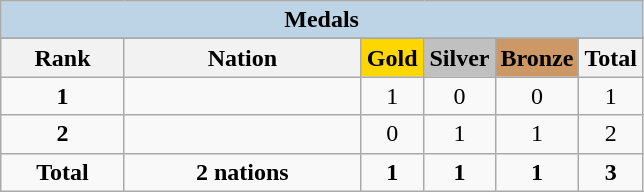<table class=wikitable style=text-align:center>
<tr>
<td colspan=6 style="background:#BCD4E6"><strong>Medals</strong></td>
</tr>
<tr>
</tr>
<tr style="background-color:#EDEDED;">
<th width=75px class="hintergrundfarbe5">Rank</th>
<th width=150px class="hintergrundfarbe6">Nation</th>
<th width=35px style="background:gold">Gold</th>
<th width=35px style="background:silver">Silver</th>
<th width=35px style="background:#CC9966">Bronze</th>
<th width=35px>Total</th>
</tr>
<tr>
<td><strong>1</strong></td>
<td style="text-align:left"></td>
<td>1</td>
<td>0</td>
<td>0</td>
<td>1</td>
</tr>
<tr>
<td><strong>2</strong></td>
<td style="text-align:left"></td>
<td>0</td>
<td>1</td>
<td>1</td>
<td>2</td>
</tr>
<tr>
<td><strong>Total</strong></td>
<td><strong>2 nations</strong></td>
<td><strong>1</strong></td>
<td><strong>1</strong></td>
<td><strong>1</strong></td>
<td><strong>3</strong></td>
</tr>
</table>
